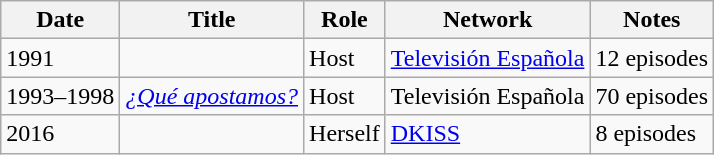<table class="wikitable sortable">
<tr>
<th class="unsortable">Date</th>
<th>Title</th>
<th>Role</th>
<th>Network</th>
<th class="unsortable">Notes</th>
</tr>
<tr>
<td>1991</td>
<td><em></em></td>
<td>Host</td>
<td><a href='#'>Televisión Española</a></td>
<td>12 episodes</td>
</tr>
<tr>
<td>1993–1998</td>
<td><em><a href='#'>¿Qué apostamos?</a></em></td>
<td>Host</td>
<td>Televisión Española</td>
<td>70 episodes</td>
</tr>
<tr>
<td>2016</td>
<td><em></em></td>
<td>Herself</td>
<td><a href='#'>DKISS</a></td>
<td>8 episodes</td>
</tr>
</table>
